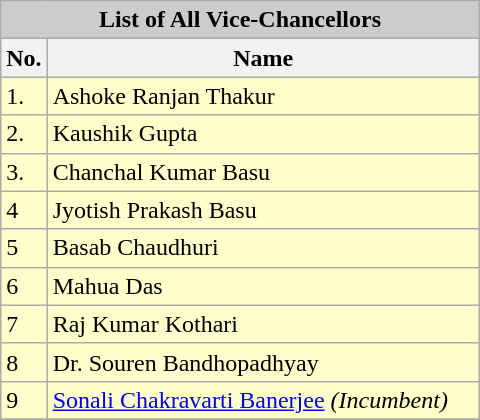<table class="wikitable mw-collapsible mw-collapsed" style="margin-left:1em; font-size:100%; background:#ffc; color:black; width:20em; max-width:30%;"  cellspacing="0" cellpadding="0">
<tr>
<th style="background:#ccc;" colspan="2">List of All Vice-Chancellors</th>
</tr>
<tr>
<th scope="col" style="width: 5%;">No.</th>
<th scope="col" style="width: 95%;">Name</th>
</tr>
<tr>
<td>1.</td>
<td>Ashoke Ranjan Thakur</td>
</tr>
<tr>
<td>2.</td>
<td>Kaushik Gupta</td>
</tr>
<tr>
<td>3.</td>
<td>Chanchal Kumar Basu</td>
</tr>
<tr>
<td>4</td>
<td>Jyotish Prakash Basu</td>
</tr>
<tr>
<td>5</td>
<td>Basab Chaudhuri</td>
</tr>
<tr>
<td>6</td>
<td>Mahua Das</td>
</tr>
<tr>
<td>7</td>
<td>Raj Kumar Kothari</td>
</tr>
<tr>
<td>8</td>
<td>Dr. Souren Bandhopadhyay</td>
</tr>
<tr>
<td>9</td>
<td><a href='#'>Sonali Chakravarti Banerjee</a> <em>(Incumbent)</em></td>
</tr>
<tr>
</tr>
</table>
